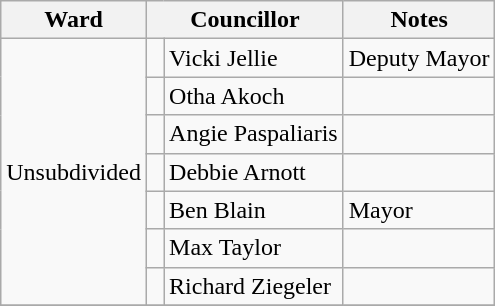<table class="wikitable">
<tr>
<th>Ward</th>
<th colspan="2">Councillor</th>
<th>Notes</th>
</tr>
<tr>
<td rowspan="7">Unsubdivided</td>
<td> </td>
<td>Vicki Jellie</td>
<td>Deputy Mayor</td>
</tr>
<tr>
<td> </td>
<td>Otha Akoch</td>
<td></td>
</tr>
<tr>
<td> </td>
<td>Angie Paspaliaris</td>
<td></td>
</tr>
<tr>
<td> </td>
<td>Debbie Arnott</td>
<td></td>
</tr>
<tr>
<td> </td>
<td>Ben Blain</td>
<td>Mayor</td>
</tr>
<tr>
<td> </td>
<td>Max Taylor</td>
<td></td>
</tr>
<tr>
<td> </td>
<td>Richard Ziegeler</td>
<td></td>
</tr>
<tr>
</tr>
</table>
